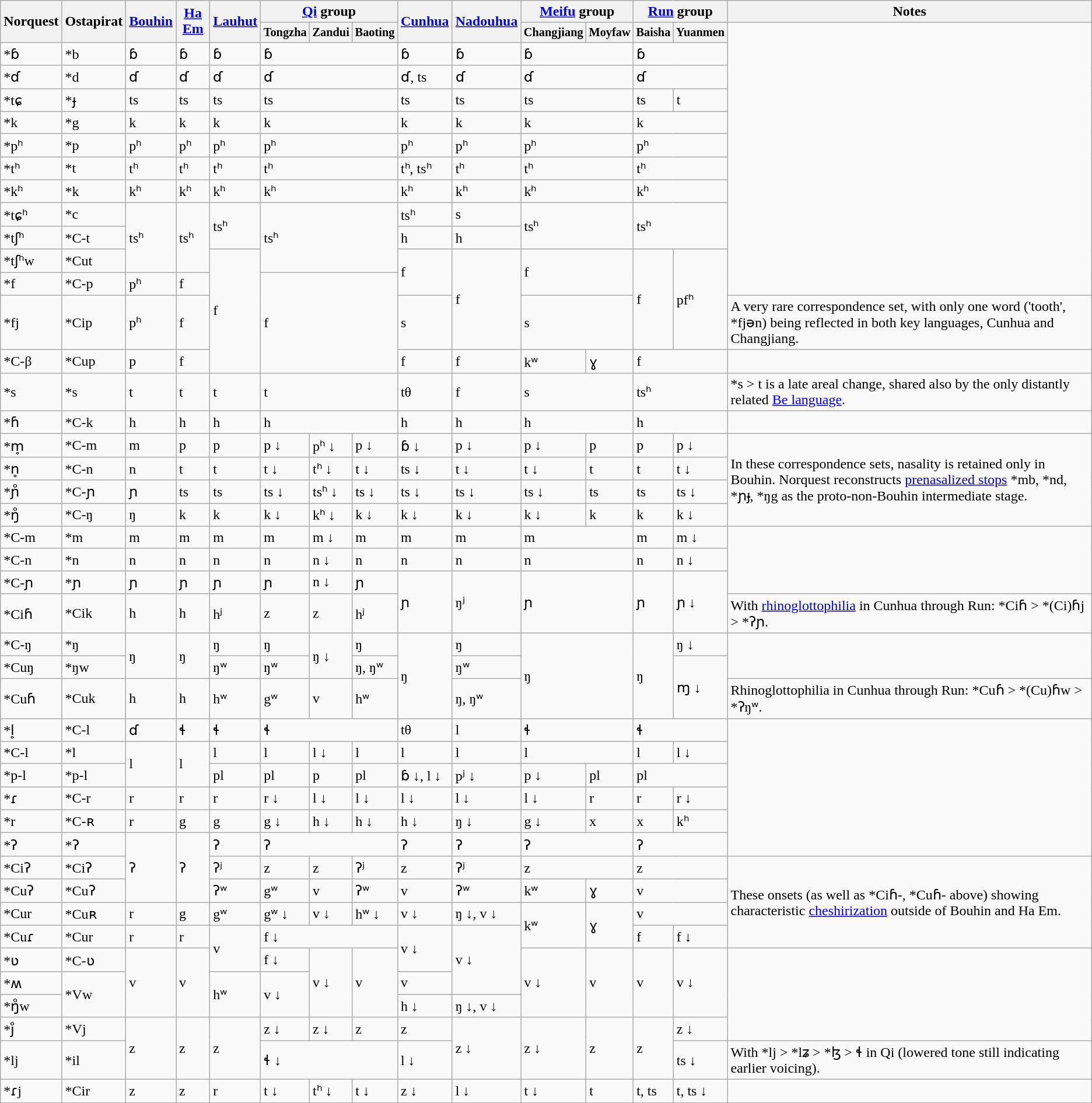<table class="wikitable">
<tr>
<th rowspan="2">Norquest</th>
<th rowspan="2">Ostapirat</th>
<th rowspan="2"><a href='#'>Bouhin</a></th>
<th rowspan="2"><a href='#'>Ha Em</a></th>
<th rowspan="2"><a href='#'>Lauhut</a></th>
<th colspan="3"><a href='#'>Qi</a> group</th>
<th rowspan="2"><a href='#'>Cunhua</a></th>
<th rowspan="2"><a href='#'>Nadouhua</a></th>
<th colspan="2"><a href='#'>Meifu</a> group</th>
<th colspan="2"><a href='#'>Run</a> group</th>
<th colspan="2">Notes</th>
</tr>
<tr style="font-size:85%">
<th>Tongzha</th>
<th>Zandui</th>
<th>Baoting</th>
<th>Changjiang</th>
<th>Moyfaw</th>
<th>Baisha</th>
<th>Yuanmen</th>
</tr>
<tr>
<td>*ɓ</td>
<td>*b</td>
<td>ɓ</td>
<td>ɓ</td>
<td>ɓ</td>
<td colspan="3">ɓ</td>
<td>ɓ</td>
<td>ɓ</td>
<td colspan="2">ɓ</td>
<td colspan="2">ɓ</td>
</tr>
<tr>
<td>*ɗ</td>
<td>*d</td>
<td>ɗ</td>
<td>ɗ</td>
<td>ɗ</td>
<td colspan="3">ɗ</td>
<td>ɗ, ts</td>
<td>ɗ</td>
<td colspan="2">ɗ</td>
<td colspan="2">ɗ</td>
</tr>
<tr>
<td>*tɕ</td>
<td>*ɟ</td>
<td>ts</td>
<td>ts</td>
<td>ts</td>
<td colspan="3">ts</td>
<td>ts</td>
<td>ts</td>
<td colspan="2">ts</td>
<td>ts</td>
<td>t</td>
</tr>
<tr>
<td>*k</td>
<td>*g</td>
<td>k</td>
<td>k</td>
<td>k</td>
<td colspan="3">k</td>
<td>k</td>
<td>k</td>
<td colspan="2">k</td>
<td colspan="2">k</td>
</tr>
<tr>
<td>*pʰ</td>
<td>*p</td>
<td>pʰ</td>
<td>pʰ</td>
<td>pʰ</td>
<td colspan="3">pʰ</td>
<td>pʰ</td>
<td>pʰ</td>
<td colspan="2">pʰ</td>
<td colspan="2">pʰ</td>
</tr>
<tr>
<td>*tʰ</td>
<td>*t</td>
<td>tʰ</td>
<td>tʰ</td>
<td>tʰ</td>
<td colspan="3">tʰ</td>
<td>tʰ, tsʰ</td>
<td>tʰ</td>
<td colspan="2">tʰ</td>
<td colspan="2">tʰ</td>
</tr>
<tr>
<td>*kʰ</td>
<td>*k</td>
<td>kʰ</td>
<td>kʰ</td>
<td>kʰ</td>
<td colspan="3">kʰ</td>
<td>kʰ</td>
<td>kʰ</td>
<td colspan="2">kʰ</td>
<td colspan="2">kʰ</td>
</tr>
<tr>
<td>*tɕʰ</td>
<td>*c</td>
<td rowspan="3">tsʰ</td>
<td rowspan="3">tsʰ</td>
<td rowspan="2">tsʰ</td>
<td rowspan="3" colspan="3">tsʰ</td>
<td>tsʰ</td>
<td>s</td>
<td rowspan="2" colspan="2">tsʰ</td>
<td rowspan="2" colspan="2">tsʰ</td>
</tr>
<tr>
<td>*tʃʰ</td>
<td>*C-t</td>
<td>h</td>
<td>h</td>
</tr>
<tr>
<td>*tʃʰw</td>
<td>*Cut</td>
<td rowspan="4">f</td>
<td rowspan="2">f</td>
<td rowspan="3">f</td>
<td rowspan="2" colspan="2">f</td>
<td rowspan="3">f</td>
<td rowspan="3">pfʰ</td>
</tr>
<tr>
<td>*f</td>
<td>*C-p</td>
<td>pʰ</td>
<td>f</td>
<td rowspan="3" colspan="3">f</td>
</tr>
<tr>
<td>*fj</td>
<td>*Cip</td>
<td>pʰ</td>
<td>f</td>
<td>s</td>
<td colspan="2">s</td>
<td>A very rare correspondence set, with only one word ('tooth', *fjən) being reflected in both key languages, Cunhua and Changjiang.</td>
</tr>
<tr>
<td>*C-β</td>
<td>*Cup</td>
<td>p</td>
<td>f</td>
<td>f</td>
<td>f</td>
<td>kʷ</td>
<td>ɣ</td>
<td colspan="2">f</td>
</tr>
<tr>
<td>*s</td>
<td>*s</td>
<td>t</td>
<td>t</td>
<td>t</td>
<td colspan="3">t</td>
<td>tθ</td>
<td>f</td>
<td colspan="2">s</td>
<td colspan="2">tsʰ</td>
<td>*s > t is a late areal change, shared also by the only distantly related <a href='#'>Be language</a>.</td>
</tr>
<tr>
<td>*ɦ</td>
<td>*C-k</td>
<td>h</td>
<td>h</td>
<td>h</td>
<td colspan="3">h</td>
<td>h</td>
<td>h</td>
<td colspan="2">h</td>
<td colspan="2">h</td>
</tr>
<tr>
<td>*m̥</td>
<td>*C-m</td>
<td>m</td>
<td>p</td>
<td>p</td>
<td>p ↓</td>
<td>pʰ ↓</td>
<td>p ↓</td>
<td>ɓ ↓</td>
<td>p ↓</td>
<td>p ↓</td>
<td>p</td>
<td>p</td>
<td>p ↓</td>
<td rowspan="4">In these correspondence sets, nasality is retained only in Bouhin. Norquest reconstructs <a href='#'>prenasalized stops</a> *mb, *nd, *ɲɟ, *ŋg as the proto-non-Bouhin intermediate stage.</td>
</tr>
<tr>
<td>*n̥</td>
<td>*C-n</td>
<td>n</td>
<td>t</td>
<td>t</td>
<td>t ↓</td>
<td>tʰ ↓</td>
<td>t ↓</td>
<td>ts ↓</td>
<td>t ↓</td>
<td>t ↓</td>
<td>t</td>
<td>t</td>
<td>t ↓</td>
</tr>
<tr>
<td>*ɲ̊</td>
<td>*C-ɲ</td>
<td>ɲ</td>
<td>ts</td>
<td>ts</td>
<td>ts ↓</td>
<td>tsʰ ↓</td>
<td>ts ↓</td>
<td>ts ↓</td>
<td>ts ↓</td>
<td>ts ↓</td>
<td>ts</td>
<td>ts</td>
<td>ts ↓</td>
</tr>
<tr>
<td>*ŋ̊</td>
<td>*C-ŋ</td>
<td>ŋ</td>
<td>k</td>
<td>k</td>
<td>k ↓</td>
<td>kʰ ↓</td>
<td>k ↓</td>
<td>k ↓</td>
<td>k ↓</td>
<td>k ↓</td>
<td>k</td>
<td>k</td>
<td>k ↓</td>
</tr>
<tr>
<td>*C-m</td>
<td>*m</td>
<td>m</td>
<td>m</td>
<td>m</td>
<td>m</td>
<td>m ↓</td>
<td>m</td>
<td>m</td>
<td>m</td>
<td colspan="2">m</td>
<td>m</td>
<td>m ↓</td>
</tr>
<tr>
<td>*C-n</td>
<td>*n</td>
<td>n</td>
<td>n</td>
<td>n</td>
<td>n</td>
<td>n ↓</td>
<td>n</td>
<td>n</td>
<td>n</td>
<td colspan="2">n</td>
<td>n</td>
<td>n ↓</td>
</tr>
<tr>
<td>*C-ɲ</td>
<td>*ɲ</td>
<td>ɲ</td>
<td>ɲ</td>
<td>ɲ</td>
<td>ɲ</td>
<td>n ↓</td>
<td>ɲ</td>
<td rowspan="2">ɲ</td>
<td rowspan="2">ŋʲ</td>
<td rowspan="2" colspan="2">ɲ</td>
<td rowspan="2">ɲ</td>
<td rowspan="2">ɲ ↓</td>
</tr>
<tr>
<td>*Ciɦ</td>
<td>*Cik</td>
<td>h</td>
<td>h</td>
<td>hʲ</td>
<td>z</td>
<td>z</td>
<td>hʲ</td>
<td>With <a href='#'>rhinoglottophilia</a> in Cunhua through Run: *Ciɦ > *(Ci)ɦj > *ʔɲ.</td>
</tr>
<tr>
<td>*C-ŋ</td>
<td>*ŋ</td>
<td rowspan="2">ŋ</td>
<td rowspan="2">ŋ</td>
<td>ŋ</td>
<td>ŋ</td>
<td rowspan="2">ŋ ↓</td>
<td>ŋ</td>
<td rowspan="3">ŋ</td>
<td>ŋ</td>
<td rowspan="3" colspan="2">ŋ</td>
<td rowspan="3">ŋ</td>
<td>ŋ ↓</td>
</tr>
<tr>
<td>*Cuŋ</td>
<td>*ŋw</td>
<td>ŋʷ</td>
<td>ŋʷ</td>
<td>ŋ, ŋʷ</td>
<td>ŋʷ</td>
<td rowspan="2">ɱ ↓</td>
</tr>
<tr>
<td>*Cuɦ</td>
<td>*Cuk</td>
<td>h</td>
<td>h</td>
<td>hʷ</td>
<td>gʷ</td>
<td>v</td>
<td>hʷ</td>
<td>ŋ, ŋʷ</td>
<td>Rhinoglottophilia in Cunhua through Run: *Cuɦ > *(Cu)ɦw > *ʔŋʷ.</td>
</tr>
<tr>
<td>*l̥</td>
<td>*C-l</td>
<td>ɗ</td>
<td>ɬ</td>
<td>ɬ</td>
<td colspan="3">ɬ</td>
<td>tθ</td>
<td>l</td>
<td colspan="2">ɬ</td>
<td colspan="2">ɬ</td>
</tr>
<tr>
<td>*C-l</td>
<td>*l</td>
<td rowspan="2">l</td>
<td rowspan="2">l</td>
<td>l</td>
<td>l</td>
<td>l ↓</td>
<td>l</td>
<td>l</td>
<td>l</td>
<td colspan="2">l</td>
<td>l</td>
<td>l ↓</td>
</tr>
<tr>
<td>*p-l</td>
<td>*p-l</td>
<td>pl</td>
<td>pl</td>
<td>p</td>
<td>pl</td>
<td>ɓ ↓, l ↓</td>
<td>pʲ ↓</td>
<td>p ↓</td>
<td>pl</td>
<td colspan="2">pl</td>
</tr>
<tr>
<td>*ɾ</td>
<td>*C-r</td>
<td>r</td>
<td>r</td>
<td>r</td>
<td>r ↓</td>
<td>l ↓</td>
<td>l ↓</td>
<td>l ↓</td>
<td>l ↓</td>
<td>l ↓</td>
<td>r</td>
<td>r</td>
<td>r ↓</td>
</tr>
<tr>
<td>*r</td>
<td>*C-ʀ</td>
<td>r</td>
<td>g</td>
<td>g</td>
<td>g ↓</td>
<td>h ↓</td>
<td>h ↓</td>
<td>h ↓</td>
<td>ŋ ↓</td>
<td>g ↓</td>
<td>x</td>
<td>x</td>
<td>kʰ</td>
</tr>
<tr>
<td>*ʔ</td>
<td>*ʔ</td>
<td rowspan="3">ʔ</td>
<td rowspan="3">ʔ</td>
<td>ʔ</td>
<td colspan="3">ʔ</td>
<td>ʔ</td>
<td>ʔ</td>
<td colspan="2">ʔ</td>
<td colspan="2">ʔ</td>
</tr>
<tr>
<td>*Ciʔ</td>
<td>*Ciʔ</td>
<td>ʔʲ</td>
<td>z</td>
<td>z</td>
<td>ʔʲ</td>
<td>z</td>
<td>ʔʲ</td>
<td colspan="2">z</td>
<td colspan="2">z</td>
<td rowspan="4">These onsets (as well as *Ciɦ-, *Cuɦ- above) showing characteristic <a href='#'>cheshirization</a> outside of Bouhin and Ha Em.</td>
</tr>
<tr>
<td>*Cuʔ</td>
<td>*Cuʔ</td>
<td>ʔʷ</td>
<td>gʷ</td>
<td>v</td>
<td>ʔʷ</td>
<td>v</td>
<td>ʔʷ</td>
<td>kʷ</td>
<td>ɣ</td>
<td colspan="2">v</td>
</tr>
<tr>
<td>*Cur</td>
<td>*Cuʀ</td>
<td>r</td>
<td>g</td>
<td>gʷ</td>
<td>gʷ ↓</td>
<td>v ↓</td>
<td>hʷ ↓</td>
<td>v ↓</td>
<td>ŋ ↓, v ↓</td>
<td rowspan="2">kʷ</td>
<td rowspan="2">ɣ</td>
<td colspan="2">v</td>
</tr>
<tr>
<td>*Cuɾ</td>
<td>*Cur</td>
<td>r</td>
<td>r</td>
<td rowspan="2">v</td>
<td colspan="3">f ↓</td>
<td rowspan="2">v ↓</td>
<td rowspan="3">v ↓</td>
<td>f</td>
<td>f ↓</td>
</tr>
<tr>
<td>*ʋ</td>
<td>*C-ʋ</td>
<td rowspan="3">v</td>
<td rowspan="3">v</td>
<td>f ↓</td>
<td rowspan="3">v ↓</td>
<td rowspan="3">v</td>
<td rowspan="3">v ↓</td>
<td rowspan="3">v</td>
<td rowspan="3">v</td>
<td rowspan="3">v ↓</td>
</tr>
<tr>
<td>*ʍ</td>
<td rowspan="2">*Vw</td>
<td rowspan="2">hʷ</td>
<td rowspan="2">v ↓</td>
<td>v</td>
</tr>
<tr>
<td>*ŋ̊w</td>
<td>h ↓</td>
<td>ŋ ↓, v ↓</td>
</tr>
<tr>
<td>*ȷ̊</td>
<td>*Vj</td>
<td rowspan="2">z</td>
<td rowspan="2">z</td>
<td rowspan="2">z</td>
<td>z ↓</td>
<td>z ↓</td>
<td>z</td>
<td>z</td>
<td rowspan="2">z ↓</td>
<td rowspan="2">z ↓</td>
<td rowspan="2">z</td>
<td rowspan="2">z</td>
<td>z ↓</td>
</tr>
<tr>
<td>*lj</td>
<td>*il</td>
<td colspan="3">ɬ ↓</td>
<td>l ↓</td>
<td>ts ↓</td>
<td>With *lj > *lʑ > *ɮ > ɬ in Qi (lowered tone still indicating earlier voicing).</td>
</tr>
<tr>
<td>*ɾj</td>
<td>*Cir</td>
<td>z</td>
<td>z</td>
<td>r</td>
<td>t ↓</td>
<td>tʰ ↓</td>
<td>t ↓</td>
<td>z ↓</td>
<td>l ↓</td>
<td>t ↓</td>
<td>t</td>
<td>t, ts</td>
<td>t, ts ↓</td>
</tr>
</table>
